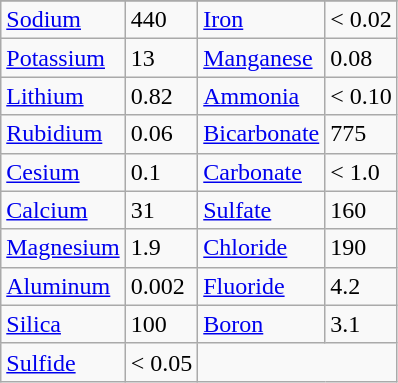<table class="wikitable">
<tr>
</tr>
<tr>
<td><a href='#'>Sodium</a></td>
<td>440</td>
<td><a href='#'>Iron</a></td>
<td>< 0.02</td>
</tr>
<tr>
<td><a href='#'>Potassium</a></td>
<td>13</td>
<td><a href='#'>Manganese</a></td>
<td>0.08</td>
</tr>
<tr>
<td><a href='#'>Lithium</a></td>
<td>0.82</td>
<td><a href='#'>Ammonia</a></td>
<td>< 0.10</td>
</tr>
<tr>
<td><a href='#'>Rubidium</a></td>
<td>0.06</td>
<td><a href='#'>Bicarbonate</a></td>
<td>775</td>
</tr>
<tr>
<td><a href='#'>Cesium</a></td>
<td>0.1</td>
<td><a href='#'>Carbonate</a></td>
<td>< 1.0</td>
</tr>
<tr>
<td><a href='#'>Calcium</a></td>
<td>31</td>
<td><a href='#'>Sulfate</a></td>
<td>160</td>
</tr>
<tr>
<td><a href='#'>Magnesium</a></td>
<td>1.9</td>
<td><a href='#'>Chloride</a></td>
<td>190</td>
</tr>
<tr>
<td><a href='#'>Aluminum</a></td>
<td>0.002</td>
<td><a href='#'>Fluoride</a></td>
<td>4.2</td>
</tr>
<tr>
<td><a href='#'>Silica</a></td>
<td>100</td>
<td><a href='#'>Boron</a></td>
<td>3.1</td>
</tr>
<tr>
<td><a href='#'>Sulfide</a></td>
<td>< 0.05</td>
</tr>
</table>
